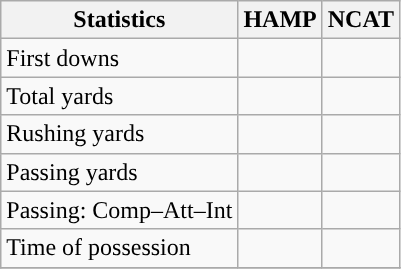<table class="wikitable" style="float: left;">
<tr>
<th>Statistics</th>
<th>HAMP</th>
<th>NCAT</th>
</tr>
<tr>
<td>First downs</td>
<td></td>
<td></td>
</tr>
<tr>
<td>Total yards</td>
<td></td>
<td></td>
</tr>
<tr>
<td>Rushing yards</td>
<td></td>
<td></td>
</tr>
<tr>
<td>Passing yards</td>
<td></td>
<td></td>
</tr>
<tr>
<td>Passing: Comp–Att–Int</td>
<td></td>
<td></td>
</tr>
<tr>
<td>Time of possession</td>
<td></td>
<td></td>
</tr>
<tr>
</tr>
</table>
